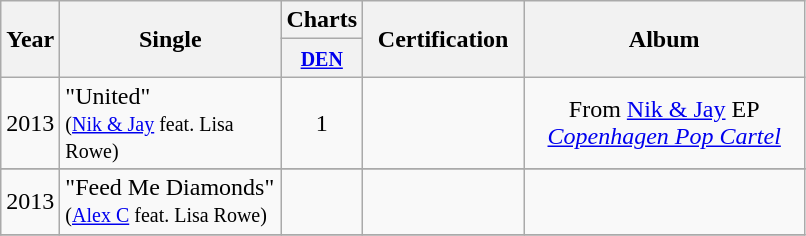<table class="wikitable">
<tr>
<th align="center" rowspan="2">Year</th>
<th align="center" rowspan="2" width="140">Single</th>
<th align="center" colspan="1">Charts</th>
<th align="center" rowspan="2" width="100">Certification</th>
<th align="center" rowspan="2" width="180">Album</th>
</tr>
<tr>
<th width="20"><small><a href='#'>DEN</a><br></small></th>
</tr>
<tr>
<td align="center">2013</td>
<td>"United"<br><small>(<a href='#'>Nik & Jay</a> feat. Lisa Rowe)</small></td>
<td align="center">1</td>
<td align="center"></td>
<td align="center">From <a href='#'>Nik & Jay</a> EP<br><em><a href='#'>Copenhagen Pop Cartel</a></em></td>
</tr>
<tr>
</tr>
<tr>
<td align="center">2013</td>
<td>"Feed Me Diamonds"<br><small>(<a href='#'>Alex C</a> feat. Lisa Rowe)</small></td>
<td align="center"></td>
<td align="center"></td>
<td align="center"></td>
</tr>
<tr>
</tr>
</table>
